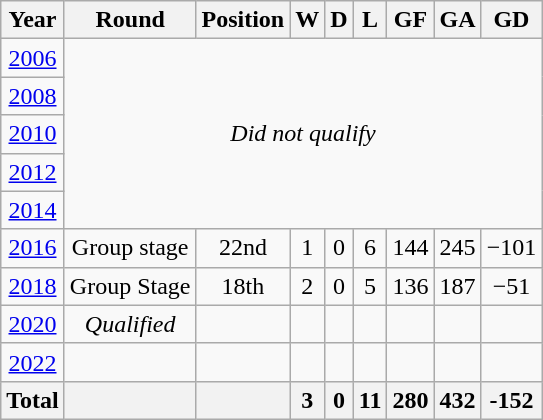<table class="wikitable" style="text-align: center;">
<tr>
<th>Year</th>
<th>Round</th>
<th>Position</th>
<th>W</th>
<th>D</th>
<th>L</th>
<th>GF</th>
<th>GA</th>
<th>GD</th>
</tr>
<tr>
<td> <a href='#'>2006</a></td>
<td colspan="8" rowspan="5"><em>Did not qualify</em></td>
</tr>
<tr>
<td>  <a href='#'>2008</a></td>
</tr>
<tr>
<td> <a href='#'>2010</a></td>
</tr>
<tr>
<td>  <a href='#'>2012</a></td>
</tr>
<tr>
<td> <a href='#'>2014</a></td>
</tr>
<tr>
<td> <a href='#'>2016</a></td>
<td>Group stage</td>
<td>22nd</td>
<td>1</td>
<td>0</td>
<td>6</td>
<td>144</td>
<td>245</td>
<td>−101</td>
</tr>
<tr>
<td> <a href='#'>2018</a></td>
<td>Group Stage</td>
<td>18th</td>
<td>2</td>
<td>0</td>
<td>5</td>
<td>136</td>
<td>187</td>
<td>−51</td>
</tr>
<tr>
<td> <a href='#'>2020</a></td>
<td><em>Qualified</em></td>
<td></td>
<td></td>
<td></td>
<td></td>
<td></td>
<td></td>
<td></td>
</tr>
<tr>
<td> <a href='#'>2022</a></td>
<td></td>
<td></td>
<td></td>
<td></td>
<td></td>
<td></td>
<td></td>
<td></td>
</tr>
<tr>
<th>Total</th>
<th></th>
<th></th>
<th>3</th>
<th>0</th>
<th>11</th>
<th>280</th>
<th>432</th>
<th>-152</th>
</tr>
</table>
